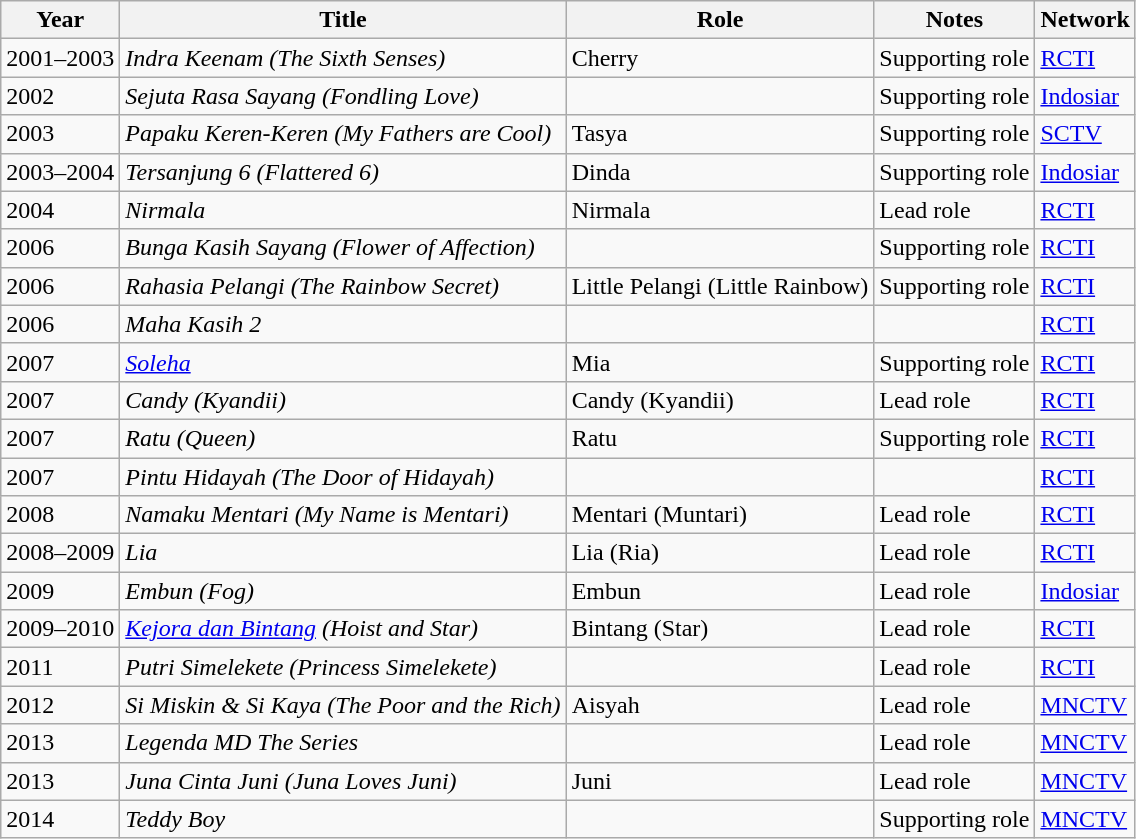<table class="wikitable">
<tr>
<th>Year</th>
<th>Title</th>
<th>Role</th>
<th>Notes</th>
<th>Network</th>
</tr>
<tr>
<td>2001–2003</td>
<td><em>Indra Keenam (The Sixth Senses)</em></td>
<td>Cherry</td>
<td>Supporting role</td>
<td><a href='#'>RCTI</a></td>
</tr>
<tr>
<td>2002</td>
<td><em>Sejuta Rasa Sayang (Fondling Love)</em></td>
<td></td>
<td>Supporting role</td>
<td><a href='#'>Indosiar</a></td>
</tr>
<tr>
<td>2003</td>
<td><em>Papaku Keren-Keren (My Fathers are Cool)</em></td>
<td>Tasya</td>
<td>Supporting role</td>
<td><a href='#'>SCTV</a></td>
</tr>
<tr>
<td>2003–2004</td>
<td><em>Tersanjung 6 (Flattered 6)</em></td>
<td>Dinda</td>
<td>Supporting role</td>
<td><a href='#'>Indosiar</a></td>
</tr>
<tr>
<td>2004</td>
<td><em>Nirmala</em></td>
<td>Nirmala</td>
<td>Lead role</td>
<td><a href='#'>RCTI</a></td>
</tr>
<tr>
<td>2006</td>
<td><em>Bunga Kasih Sayang (Flower of Affection)</em></td>
<td></td>
<td>Supporting role</td>
<td><a href='#'>RCTI</a></td>
</tr>
<tr>
<td>2006</td>
<td><em>Rahasia Pelangi (The Rainbow Secret)</em></td>
<td>Little Pelangi (Little Rainbow)</td>
<td>Supporting role</td>
<td><a href='#'>RCTI</a></td>
</tr>
<tr>
<td>2006</td>
<td><em>Maha Kasih 2</em></td>
<td></td>
<td></td>
<td><a href='#'>RCTI</a></td>
</tr>
<tr>
<td>2007</td>
<td><em><a href='#'>Soleha</a></em></td>
<td>Mia</td>
<td>Supporting role</td>
<td><a href='#'>RCTI</a></td>
</tr>
<tr>
<td>2007</td>
<td><em>Candy (Kyandii)</em></td>
<td>Candy (Kyandii)</td>
<td>Lead role</td>
<td><a href='#'>RCTI</a></td>
</tr>
<tr>
<td>2007</td>
<td><em>Ratu (Queen)</em></td>
<td>Ratu</td>
<td>Supporting role</td>
<td><a href='#'>RCTI</a></td>
</tr>
<tr>
<td>2007</td>
<td><em>Pintu Hidayah (The Door of Hidayah)</em></td>
<td></td>
<td></td>
<td><a href='#'>RCTI</a></td>
</tr>
<tr>
<td>2008</td>
<td><em>Namaku Mentari (My Name is Mentari)</em></td>
<td>Mentari (Muntari)</td>
<td>Lead role</td>
<td><a href='#'>RCTI</a></td>
</tr>
<tr>
<td>2008–2009</td>
<td><em>Lia</em></td>
<td>Lia (Ria)</td>
<td>Lead role</td>
<td><a href='#'>RCTI</a></td>
</tr>
<tr>
<td>2009</td>
<td><em>Embun (Fog)</em></td>
<td>Embun</td>
<td>Lead role</td>
<td><a href='#'>Indosiar</a></td>
</tr>
<tr>
<td>2009–2010</td>
<td><em><a href='#'>Kejora dan Bintang</a> (Hoist and Star)</em></td>
<td>Bintang (Star)</td>
<td>Lead role</td>
<td><a href='#'>RCTI</a></td>
</tr>
<tr>
<td>2011</td>
<td><em>Putri Simelekete (Princess Simelekete)</em></td>
<td></td>
<td>Lead role</td>
<td><a href='#'>RCTI</a></td>
</tr>
<tr>
<td>2012</td>
<td><em>Si Miskin & Si Kaya (The Poor and the Rich)</em></td>
<td>Aisyah</td>
<td>Lead role</td>
<td><a href='#'>MNCTV</a></td>
</tr>
<tr>
<td>2013</td>
<td><em>Legenda MD The Series</em></td>
<td></td>
<td>Lead role</td>
<td><a href='#'>MNCTV</a></td>
</tr>
<tr>
<td>2013</td>
<td><em>Juna Cinta Juni (Juna Loves Juni)</em></td>
<td>Juni</td>
<td>Lead role</td>
<td><a href='#'>MNCTV</a></td>
</tr>
<tr>
<td>2014</td>
<td><em>Teddy Boy</em></td>
<td></td>
<td>Supporting role</td>
<td><a href='#'>MNCTV</a></td>
</tr>
</table>
